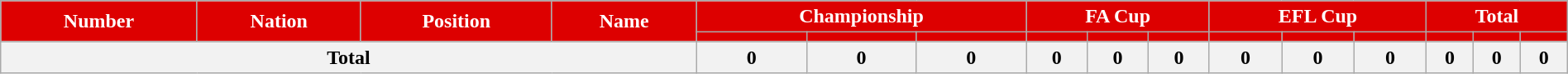<table class="wikitable sortable" style="text-align:center; width:100%">
<tr>
<th rowspan=2 style=background-color:#d00;color:#FFFFFF>Number</th>
<th rowspan=2 style=background-color:#d00;color:#FFFFFF>Nation</th>
<th rowspan=2 style=background-color:#d00;color:#FFFFFF>Position</th>
<th rowspan=2 style=background-color:#d00;color:#FFFFFF>Name</th>
<th colspan=3 style=background:#d00;color:#FFFFFF>Championship</th>
<th colspan=3 style=background:#d00;color:#FFFFFF>FA Cup</th>
<th colspan=3 style=background:#d00;color:#FFFFFF>EFL Cup</th>
<th colspan=3 style=background:#d00;color:#FFFFFF>Total</th>
</tr>
<tr>
<th style=background-color:#d00;color:#FFFFFF></th>
<th style=background-color:#d00;color:#FFFFFF></th>
<th style=background-color:#d00;color:#FFFFFF></th>
<th style=background-color:#d00;color:#FFFFFF></th>
<th style=background-color:#d00;color:#FFFFFF></th>
<th style=background-color:#d00;color:#FFFFFF></th>
<th style=background-color:#d00;color:#FFFFFF></th>
<th style=background-color:#d00;color:#FFFFFF></th>
<th style=background-color:#d00;color:#FFFFFF></th>
<th style=background-color:#d00;color:#FFFFFF></th>
<th style=background-color:#d00;color:#FFFFFF></th>
<th style=background-color:#d00;color:#FFFFFF></th>
</tr>
<tr>
<th colspan=4>Total</th>
<th>0</th>
<th>0</th>
<th>0</th>
<th>0</th>
<th>0</th>
<th>0</th>
<th>0</th>
<th>0</th>
<th>0</th>
<th>0</th>
<th>0</th>
<th>0</th>
</tr>
</table>
